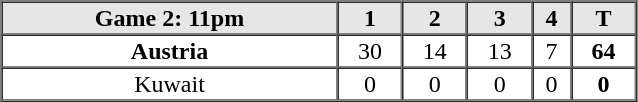<table border=1 cellspacing=0 width=425 style="margin-left:3em;">
<tr style="text-align:center; background-color:#e6e6e6;">
<th>Game 2: 11pm</th>
<th>1</th>
<th>2</th>
<th>3</th>
<th>4</th>
<th>T</th>
</tr>
<tr style="text-align:center">
<th> Austria</th>
<td>30</td>
<td>14</td>
<td>13</td>
<td>7</td>
<th>64</th>
</tr>
<tr style="text-align:center">
<td> Kuwait</td>
<td>0</td>
<td>0</td>
<td>0</td>
<td>0</td>
<th>0</th>
</tr>
</table>
